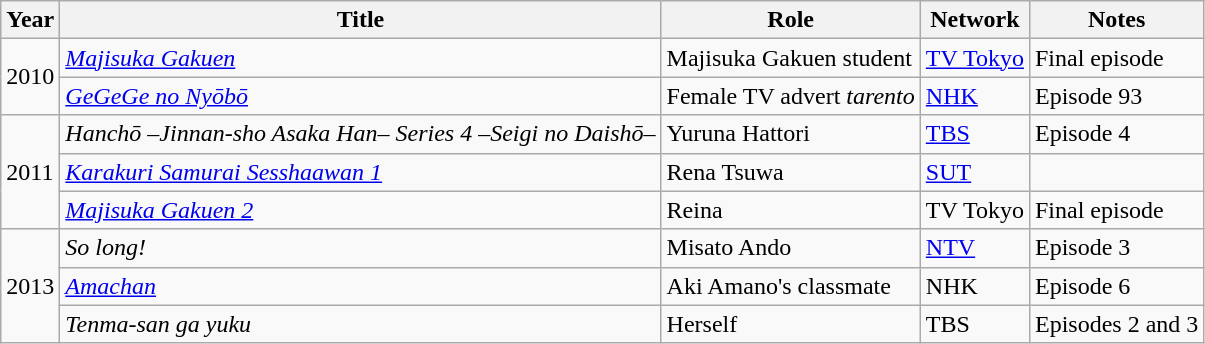<table class="wikitable">
<tr>
<th>Year</th>
<th>Title</th>
<th>Role</th>
<th>Network</th>
<th>Notes</th>
</tr>
<tr>
<td rowspan="2">2010</td>
<td><em><a href='#'>Majisuka Gakuen</a></em></td>
<td>Majisuka Gakuen student</td>
<td><a href='#'>TV Tokyo</a></td>
<td>Final episode</td>
</tr>
<tr>
<td><em><a href='#'>GeGeGe no Nyōbō</a></em></td>
<td>Female TV advert <em>tarento</em></td>
<td><a href='#'>NHK</a></td>
<td>Episode 93</td>
</tr>
<tr>
<td rowspan="3">2011</td>
<td><em>Hanchō –Jinnan-sho Asaka Han– Series 4 –Seigi no Daishō–</em></td>
<td>Yuruna Hattori</td>
<td><a href='#'>TBS</a></td>
<td>Episode 4</td>
</tr>
<tr>
<td><em><a href='#'>Karakuri Samurai Sesshaawan 1</a></em></td>
<td>Rena Tsuwa</td>
<td><a href='#'>SUT</a></td>
<td></td>
</tr>
<tr>
<td><em><a href='#'>Majisuka Gakuen 2</a></em></td>
<td>Reina</td>
<td>TV Tokyo</td>
<td>Final episode</td>
</tr>
<tr>
<td rowspan="3">2013</td>
<td><em>So long!</em></td>
<td>Misato Ando</td>
<td><a href='#'>NTV</a></td>
<td>Episode 3</td>
</tr>
<tr>
<td><em><a href='#'>Amachan</a></em></td>
<td>Aki Amano's classmate</td>
<td>NHK</td>
<td>Episode 6</td>
</tr>
<tr>
<td><em>Tenma-san ga yuku</em></td>
<td>Herself</td>
<td>TBS</td>
<td>Episodes 2 and 3</td>
</tr>
</table>
